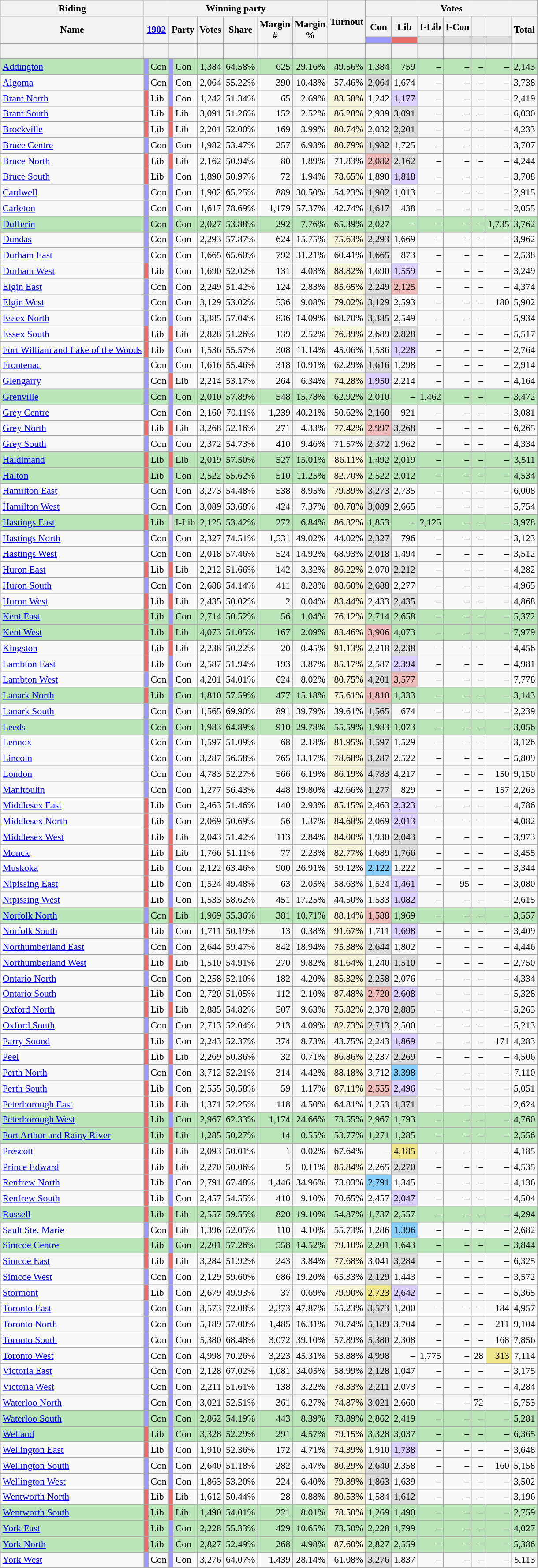<table class="wikitable sortable mw-collapsible" style="text-align:right; font-size:90%">
<tr>
<th scope="col">Riding</th>
<th scope="col" colspan="8">Winning party</th>
<th rowspan="3" scope="col">Turnout</th>
<th scope="col" colspan="7">Votes</th>
</tr>
<tr>
<th rowspan="2" scope="col">Name</th>
<th colspan="2" rowspan="2" scope="col"><strong><a href='#'>1902</a></strong></th>
<th colspan="2" rowspan="2" scope="col">Party</th>
<th rowspan="2" scope="col">Votes</th>
<th rowspan="2" scope="col">Share</th>
<th rowspan="2" scope="col">Margin<br>#</th>
<th rowspan="2" scope="col">Margin<br>%</th>
<th scope="col">Con</th>
<th scope="col">Lib</th>
<th scope="col">I-Lib</th>
<th scope="col">I-Con</th>
<th scope="col"></th>
<th scope="col"></th>
<th rowspan="2" scope="col">Total</th>
</tr>
<tr>
<th scope="col" style="background-color:#9999FF;"></th>
<th scope="col" style="background-color:#EA6D6A;"></th>
<th scope="col" style="background-color:#DCDCDC;"></th>
<th scope="col" style="background-color:#DCDCDC;"></th>
<th scope="col" style="background-color:#DCDCDC;"></th>
<th scope="col" style="background-color:#DCDCDC;"></th>
</tr>
<tr>
<th> </th>
<th colspan="2"></th>
<th colspan="2"></th>
<th></th>
<th></th>
<th></th>
<th></th>
<th></th>
<th></th>
<th></th>
<th></th>
<th></th>
<th></th>
<th></th>
<th></th>
</tr>
<tr style="background-color:#B9E5B9;">
<td style="text-align:left;"><a href='#'>Addington</a></td>
<td style="background-color:#9999FF;"></td>
<td style="text-align:left;">Con</td>
<td style="background-color:#9999FF;"></td>
<td style="text-align:left;">Con</td>
<td>1,384</td>
<td>64.58%</td>
<td>625</td>
<td>29.16%</td>
<td>49.56%</td>
<td>1,384</td>
<td>759</td>
<td>–</td>
<td>–</td>
<td>–</td>
<td>–</td>
<td>2,143</td>
</tr>
<tr>
<td style="text-align:left;"><a href='#'>Algoma</a></td>
<td style="background-color:#9999FF;"></td>
<td style="text-align:left;">Con</td>
<td style="background-color:#9999FF;"></td>
<td style="text-align:left;">Con</td>
<td>2,064</td>
<td>55.22%</td>
<td>390</td>
<td>10.43%</td>
<td>57.46%</td>
<td style="background-color:#DCDCDC;">2,064</td>
<td>1,674</td>
<td>–</td>
<td>–</td>
<td>–</td>
<td>–</td>
<td>3,738</td>
</tr>
<tr>
<td style="text-align:left;"><a href='#'>Brant North</a></td>
<td style="background-color:#EA6D6A;"></td>
<td style="text-align:left;">Lib</td>
<td style="background-color:#9999FF;"></td>
<td style="text-align:left;">Con</td>
<td>1,242</td>
<td>51.34%</td>
<td>65</td>
<td>2.69%</td>
<td style="background-color:#F5F5DC;">83.58%</td>
<td>1,242</td>
<td style="background-color:#DCD0FF;">1,177</td>
<td>–</td>
<td>–</td>
<td>–</td>
<td>–</td>
<td>2,419</td>
</tr>
<tr>
<td style="text-align:left;"><a href='#'>Brant South</a></td>
<td style="background-color:#EA6D6A;"></td>
<td style="text-align:left;">Lib</td>
<td style="background-color:#EA6D6A;"></td>
<td style="text-align:left;">Lib</td>
<td>3,091</td>
<td>51.26%</td>
<td>152</td>
<td>2.52%</td>
<td style="background-color:#F5F5DC;">86.28%</td>
<td>2,939</td>
<td style="background-color:#DCDCDC;">3,091</td>
<td>–</td>
<td>–</td>
<td>–</td>
<td>–</td>
<td>6,030</td>
</tr>
<tr>
<td style="text-align:left;"><a href='#'>Brockville</a></td>
<td style="background-color:#EA6D6A;"></td>
<td style="text-align:left;">Lib</td>
<td style="background-color:#EA6D6A;"></td>
<td style="text-align:left;">Lib</td>
<td>2,201</td>
<td>52.00%</td>
<td>169</td>
<td>3.99%</td>
<td style="background-color:#F5F5DC;">80.74%</td>
<td>2,032</td>
<td style="background-color:#DCDCDC;">2,201</td>
<td>–</td>
<td>–</td>
<td>–</td>
<td>–</td>
<td>4,233</td>
</tr>
<tr>
<td style="text-align:left;"><a href='#'>Bruce Centre</a></td>
<td style="background-color:#9999FF;"></td>
<td style="text-align:left;">Con</td>
<td style="background-color:#9999FF;"></td>
<td style="text-align:left;">Con</td>
<td>1,982</td>
<td>53.47%</td>
<td>257</td>
<td>6.93%</td>
<td style="background-color:#F5F5DC;">80.79%</td>
<td style="background-color:#DCDCDC;">1,982</td>
<td>1,725</td>
<td>–</td>
<td>–</td>
<td>–</td>
<td>–</td>
<td>3,707</td>
</tr>
<tr>
<td style="text-align:left;"><a href='#'>Bruce North</a></td>
<td style="background-color:#EA6D6A;"></td>
<td style="text-align:left;">Lib</td>
<td style="background-color:#EA6D6A;"></td>
<td style="text-align:left;">Lib</td>
<td>2,162</td>
<td>50.94%</td>
<td>80</td>
<td>1.89%</td>
<td>71.83%</td>
<td style="background-color:#EEBBBB;">2,082</td>
<td style="background-color:#DCDCDC;">2,162</td>
<td>–</td>
<td>–</td>
<td>–</td>
<td>–</td>
<td>4,244</td>
</tr>
<tr>
<td style="text-align:left;"><a href='#'>Bruce South</a></td>
<td style="background-color:#EA6D6A;"></td>
<td style="text-align:left;">Lib</td>
<td style="background-color:#9999FF;"></td>
<td style="text-align:left;">Con</td>
<td>1,890</td>
<td>50.97%</td>
<td>72</td>
<td>1.94%</td>
<td style="background-color:#F5F5DC;">78.65%</td>
<td>1,890</td>
<td style="background-color:#DCD0FF;">1,818</td>
<td>–</td>
<td>–</td>
<td>–</td>
<td>–</td>
<td>3,708</td>
</tr>
<tr>
<td style="text-align:left;"><a href='#'>Cardwell</a></td>
<td style="background-color:#9999FF;"></td>
<td style="text-align:left;">Con</td>
<td style="background-color:#9999FF;"></td>
<td style="text-align:left;">Con</td>
<td>1,902</td>
<td>65.25%</td>
<td>889</td>
<td>30.50%</td>
<td>54.23%</td>
<td style="background-color:#DCDCDC;">1,902</td>
<td>1,013</td>
<td>–</td>
<td>–</td>
<td>–</td>
<td>–</td>
<td>2,915</td>
</tr>
<tr>
<td style="text-align:left;"><a href='#'>Carleton</a></td>
<td style="background-color:#9999FF;"></td>
<td style="text-align:left;">Con</td>
<td style="background-color:#9999FF;"></td>
<td style="text-align:left;">Con</td>
<td>1,617</td>
<td>78.69%</td>
<td>1,179</td>
<td>57.37%</td>
<td>42.74%</td>
<td style="background-color:#DCDCDC;">1,617</td>
<td>438</td>
<td>–</td>
<td>–</td>
<td>–</td>
<td>–</td>
<td>2,055</td>
</tr>
<tr style="background-color:#B9E5B9;">
<td style="text-align:left;"><a href='#'>Dufferin</a></td>
<td style="background-color:#9999FF;"></td>
<td style="text-align:left;">Con</td>
<td style="background-color:#9999FF;"></td>
<td style="text-align:left;">Con</td>
<td>2,027</td>
<td>53.88%</td>
<td>292</td>
<td>7.76%</td>
<td>65.39%</td>
<td>2,027</td>
<td>–</td>
<td>–</td>
<td>–</td>
<td>–</td>
<td>1,735</td>
<td>3,762</td>
</tr>
<tr>
<td style="text-align:left;"><a href='#'>Dundas</a></td>
<td style="background-color:#9999FF;"></td>
<td style="text-align:left;">Con</td>
<td style="background-color:#9999FF;"></td>
<td style="text-align:left;">Con</td>
<td>2,293</td>
<td>57.87%</td>
<td>624</td>
<td>15.75%</td>
<td style="background-color:#F5F5DC;">75.63%</td>
<td style="background-color:#DCDCDC;">2,293</td>
<td>1,669</td>
<td>–</td>
<td>–</td>
<td>–</td>
<td>–</td>
<td>3,962</td>
</tr>
<tr>
<td style="text-align:left;"><a href='#'>Durham East</a></td>
<td style="background-color:#9999FF;"></td>
<td style="text-align:left;">Con</td>
<td style="background-color:#9999FF;"></td>
<td style="text-align:left;">Con</td>
<td>1,665</td>
<td>65.60%</td>
<td>792</td>
<td>31.21%</td>
<td>60.41%</td>
<td style="background-color:#DCDCDC;">1,665</td>
<td>873</td>
<td>–</td>
<td>–</td>
<td>–</td>
<td>–</td>
<td>2,538</td>
</tr>
<tr>
<td style="text-align:left;"><a href='#'>Durham West</a></td>
<td style="background-color:#EA6D6A;"></td>
<td style="text-align:left;">Lib</td>
<td style="background-color:#9999FF;"></td>
<td style="text-align:left;">Con</td>
<td>1,690</td>
<td>52.02%</td>
<td>131</td>
<td>4.03%</td>
<td style="background-color:#F5F5DC;">88.82%</td>
<td>1,690</td>
<td style="background-color:#DCD0FF;">1,559</td>
<td>–</td>
<td>–</td>
<td>–</td>
<td>–</td>
<td>3,249</td>
</tr>
<tr>
<td style="text-align:left;"><a href='#'>Elgin East</a></td>
<td style="background-color:#9999FF;"></td>
<td style="text-align:left;">Con</td>
<td style="background-color:#9999FF;"></td>
<td style="text-align:left;">Con</td>
<td>2,249</td>
<td>51.42%</td>
<td>124</td>
<td>2.83%</td>
<td style="background-color:#F5F5DC;">85.65%</td>
<td style="background-color:#DCDCDC;">2,249</td>
<td style="background-color:#EEBBBB;">2,125</td>
<td>–</td>
<td>–</td>
<td>–</td>
<td>–</td>
<td>4,374</td>
</tr>
<tr>
<td style="text-align:left;"><a href='#'>Elgin West</a></td>
<td style="background-color:#9999FF;"></td>
<td style="text-align:left;">Con</td>
<td style="background-color:#9999FF;"></td>
<td style="text-align:left;">Con</td>
<td>3,129</td>
<td>53.02%</td>
<td>536</td>
<td>9.08%</td>
<td style="background-color:#F5F5DC;">79.02%</td>
<td style="background-color:#DCDCDC;">3,129</td>
<td>2,593</td>
<td>–</td>
<td>–</td>
<td>–</td>
<td>180</td>
<td>5,902</td>
</tr>
<tr>
<td style="text-align:left;"><a href='#'>Essex North</a></td>
<td style="background-color:#9999FF;"></td>
<td style="text-align:left;">Con</td>
<td style="background-color:#9999FF;"></td>
<td style="text-align:left;">Con</td>
<td>3,385</td>
<td>57.04%</td>
<td>836</td>
<td>14.09%</td>
<td>68.70%</td>
<td style="background-color:#DCDCDC;">3,385</td>
<td>2,549</td>
<td>–</td>
<td>–</td>
<td>–</td>
<td>–</td>
<td>5,934</td>
</tr>
<tr>
<td style="text-align:left;"><a href='#'>Essex South</a></td>
<td style="background-color:#EA6D6A;"></td>
<td style="text-align:left;">Lib</td>
<td style="background-color:#EA6D6A;"></td>
<td style="text-align:left;">Lib</td>
<td>2,828</td>
<td>51.26%</td>
<td>139</td>
<td>2.52%</td>
<td style="background-color:#F5F5DC;">76.39%</td>
<td>2,689</td>
<td style="background-color:#DCDCDC;">2,828</td>
<td>–</td>
<td>–</td>
<td>–</td>
<td>–</td>
<td>5,517</td>
</tr>
<tr>
<td style="text-align:left;"><a href='#'>Fort William and Lake of the Woods</a></td>
<td style="background-color:#EA6D6A;"></td>
<td style="text-align:left;">Lib</td>
<td style="background-color:#9999FF;"></td>
<td style="text-align:left;">Con</td>
<td>1,536</td>
<td>55.57%</td>
<td>308</td>
<td>11.14%</td>
<td>45.06%</td>
<td>1,536</td>
<td style="background-color:#DCD0FF;">1,228</td>
<td>–</td>
<td>–</td>
<td>–</td>
<td>–</td>
<td>2,764</td>
</tr>
<tr>
<td style="text-align:left;"><a href='#'>Frontenac</a></td>
<td style="background-color:#9999FF;"></td>
<td style="text-align:left;">Con</td>
<td style="background-color:#9999FF;"></td>
<td style="text-align:left;">Con</td>
<td>1,616</td>
<td>55.46%</td>
<td>318</td>
<td>10.91%</td>
<td>62.29%</td>
<td style="background-color:#DCDCDC;">1,616</td>
<td>1,298</td>
<td>–</td>
<td>–</td>
<td>–</td>
<td>–</td>
<td>2,914</td>
</tr>
<tr>
<td style="text-align:left;"><a href='#'>Glengarry</a></td>
<td style="background-color:#9999FF;"></td>
<td style="text-align:left;">Con</td>
<td style="background-color:#EA6D6A;"></td>
<td style="text-align:left;">Lib</td>
<td>2,214</td>
<td>53.17%</td>
<td>264</td>
<td>6.34%</td>
<td style="background-color:#F5F5DC;">74.28%</td>
<td style="background-color:#DCD0FF;">1,950</td>
<td>2,214</td>
<td>–</td>
<td>–</td>
<td>–</td>
<td>–</td>
<td>4,164</td>
</tr>
<tr style="background-color:#B9E5B9;">
<td style="text-align:left;"><a href='#'>Grenville</a></td>
<td style="background-color:#9999FF;"></td>
<td style="text-align:left;">Con</td>
<td style="background-color:#9999FF;"></td>
<td style="text-align:left;">Con</td>
<td>2,010</td>
<td>57.89%</td>
<td>548</td>
<td>15.78%</td>
<td>62.92%</td>
<td>2,010</td>
<td>–</td>
<td>1,462</td>
<td>–</td>
<td>–</td>
<td>–</td>
<td>3,472</td>
</tr>
<tr>
<td style="text-align:left;"><a href='#'>Grey Centre</a></td>
<td style="background-color:#9999FF;"></td>
<td style="text-align:left;">Con</td>
<td style="background-color:#9999FF;"></td>
<td style="text-align:left;">Con</td>
<td>2,160</td>
<td>70.11%</td>
<td>1,239</td>
<td>40.21%</td>
<td>50.62%</td>
<td style="background-color:#DCDCDC;">2,160</td>
<td>921</td>
<td>–</td>
<td>–</td>
<td>–</td>
<td>–</td>
<td>3,081</td>
</tr>
<tr>
<td style="text-align:left;"><a href='#'>Grey North</a></td>
<td style="background-color:#EA6D6A;"></td>
<td style="text-align:left;">Lib</td>
<td style="background-color:#EA6D6A;"></td>
<td style="text-align:left;">Lib</td>
<td>3,268</td>
<td>52.16%</td>
<td>271</td>
<td>4.33%</td>
<td style="background-color:#F5F5DC;">77.42%</td>
<td style="background-color:#EEBBBB;">2,997</td>
<td style="background-color:#DCDCDC;">3,268</td>
<td>–</td>
<td>–</td>
<td>–</td>
<td>–</td>
<td>6,265</td>
</tr>
<tr>
<td style="text-align:left;"><a href='#'>Grey South</a></td>
<td style="background-color:#9999FF;"></td>
<td style="text-align:left;">Con</td>
<td style="background-color:#9999FF;"></td>
<td style="text-align:left;">Con</td>
<td>2,372</td>
<td>54.73%</td>
<td>410</td>
<td>9.46%</td>
<td>71.57%</td>
<td style="background-color:#DCDCDC;">2,372</td>
<td>1,962</td>
<td>–</td>
<td>–</td>
<td>–</td>
<td>–</td>
<td>4,334</td>
</tr>
<tr style="background-color:#B9E5B9;">
<td style="text-align:left;"><a href='#'>Haldimand</a></td>
<td style="background-color:#EA6D6A;"></td>
<td style="text-align:left;">Lib</td>
<td style="background-color:#EA6D6A;"></td>
<td style="text-align:left;">Lib</td>
<td>2,019</td>
<td>57.50%</td>
<td>527</td>
<td>15.01%</td>
<td style="background-color:#F5F5DC;">86.11%</td>
<td>1,492</td>
<td>2,019</td>
<td>–</td>
<td>–</td>
<td>–</td>
<td>–</td>
<td>3,511</td>
</tr>
<tr style="background-color:#B9E5B9;">
<td style="text-align:left;"><a href='#'>Halton</a></td>
<td style="background-color:#EA6D6A;"></td>
<td style="text-align:left;">Lib</td>
<td style="background-color:#9999FF;"></td>
<td style="text-align:left;">Con</td>
<td>2,522</td>
<td>55.62%</td>
<td>510</td>
<td>11.25%</td>
<td style="background-color:#F5F5DC;">82.70%</td>
<td>2,522</td>
<td>2,012</td>
<td>–</td>
<td>–</td>
<td>–</td>
<td>–</td>
<td>4,534</td>
</tr>
<tr>
<td style="text-align:left;"><a href='#'>Hamilton East</a></td>
<td style="background-color:#9999FF;"></td>
<td style="text-align:left;">Con</td>
<td style="background-color:#9999FF;"></td>
<td style="text-align:left;">Con</td>
<td>3,273</td>
<td>54.48%</td>
<td>538</td>
<td>8.95%</td>
<td style="background-color:#F5F5DC;">79.39%</td>
<td style="background-color:#DCDCDC;">3,273</td>
<td>2,735</td>
<td>–</td>
<td>–</td>
<td>–</td>
<td>–</td>
<td>6,008</td>
</tr>
<tr>
<td style="text-align:left;"><a href='#'>Hamilton West</a></td>
<td style="background-color:#9999FF;"></td>
<td style="text-align:left;">Con</td>
<td style="background-color:#9999FF;"></td>
<td style="text-align:left;">Con</td>
<td>3,089</td>
<td>53.68%</td>
<td>424</td>
<td>7.37%</td>
<td style="background-color:#F5F5DC;">80.78%</td>
<td style="background-color:#DCDCDC;">3,089</td>
<td>2,665</td>
<td>–</td>
<td>–</td>
<td>–</td>
<td>–</td>
<td>5,754</td>
</tr>
<tr style="background-color:#B9E5B9;">
<td style="text-align:left;"><a href='#'>Hastings East</a></td>
<td style="background-color:#EA6D6A;"></td>
<td style="text-align:left;">Lib</td>
<td style="background-color:#DCDCDC;"></td>
<td style="text-align:left;">I-Lib</td>
<td>2,125</td>
<td>53.42%</td>
<td>272</td>
<td>6.84%</td>
<td style="background-color:#F5F5DC;">86.32%</td>
<td>1,853</td>
<td>–</td>
<td>2,125</td>
<td>–</td>
<td>–</td>
<td>–</td>
<td>3,978</td>
</tr>
<tr>
<td style="text-align:left;"><a href='#'>Hastings North</a></td>
<td style="background-color:#9999FF;"></td>
<td style="text-align:left;">Con</td>
<td style="background-color:#9999FF;"></td>
<td style="text-align:left;">Con</td>
<td>2,327</td>
<td>74.51%</td>
<td>1,531</td>
<td>49.02%</td>
<td>44.02%</td>
<td style="background-color:#DCDCDC;">2,327</td>
<td>796</td>
<td>–</td>
<td>–</td>
<td>–</td>
<td>–</td>
<td>3,123</td>
</tr>
<tr>
<td style="text-align:left;"><a href='#'>Hastings West</a></td>
<td style="background-color:#9999FF;"></td>
<td style="text-align:left;">Con</td>
<td style="background-color:#9999FF;"></td>
<td style="text-align:left;">Con</td>
<td>2,018</td>
<td>57.46%</td>
<td>524</td>
<td>14.92%</td>
<td>68.93%</td>
<td style="background-color:#DCDCDC;">2,018</td>
<td>1,494</td>
<td>–</td>
<td>–</td>
<td>–</td>
<td>–</td>
<td>3,512</td>
</tr>
<tr>
<td style="text-align:left;"><a href='#'>Huron East</a></td>
<td style="background-color:#EA6D6A;"></td>
<td style="text-align:left;">Lib</td>
<td style="background-color:#EA6D6A;"></td>
<td style="text-align:left;">Lib</td>
<td>2,212</td>
<td>51.66%</td>
<td>142</td>
<td>3.32%</td>
<td style="background-color:#F5F5DC;">86.22%</td>
<td>2,070</td>
<td style="background-color:#DCDCDC;">2,212</td>
<td>–</td>
<td>–</td>
<td>–</td>
<td>–</td>
<td>4,282</td>
</tr>
<tr>
<td style="text-align:left;"><a href='#'>Huron South</a></td>
<td style="background-color:#9999FF;"></td>
<td style="text-align:left;">Con</td>
<td style="background-color:#9999FF;"></td>
<td style="text-align:left;">Con</td>
<td>2,688</td>
<td>54.14%</td>
<td>411</td>
<td>8.28%</td>
<td style="background-color:#F5F5DC;">88.60%</td>
<td style="background-color:#DCDCDC;">2,688</td>
<td>2,277</td>
<td>–</td>
<td>–</td>
<td>–</td>
<td>–</td>
<td>4,965</td>
</tr>
<tr>
<td style="text-align:left;"><a href='#'>Huron West</a></td>
<td style="background-color:#EA6D6A;"></td>
<td style="text-align:left;">Lib</td>
<td style="background-color:#EA6D6A;"></td>
<td style="text-align:left;">Lib</td>
<td>2,435</td>
<td>50.02%</td>
<td>2</td>
<td>0.04%</td>
<td style="background-color:#F5F5DC;">83.44%</td>
<td>2,433</td>
<td style="background-color:#DCDCDC;">2,435</td>
<td>–</td>
<td>–</td>
<td>–</td>
<td>–</td>
<td>4,868</td>
</tr>
<tr style="background-color:#B9E5B9;">
<td style="text-align:left;"><a href='#'>Kent East</a></td>
<td style="background-color:#EA6D6A;"></td>
<td style="text-align:left;">Lib</td>
<td style="background-color:#9999FF;"></td>
<td style="text-align:left;">Con</td>
<td>2,714</td>
<td>50.52%</td>
<td>56</td>
<td>1.04%</td>
<td style="background-color:#F5F5DC;">76.12%</td>
<td>2,714</td>
<td>2,658</td>
<td>–</td>
<td>–</td>
<td>–</td>
<td>–</td>
<td>5,372</td>
</tr>
<tr style="background-color:#B9E5B9;">
<td style="text-align:left;"><a href='#'>Kent West</a></td>
<td style="background-color:#EA6D6A;"></td>
<td style="text-align:left;">Lib</td>
<td style="background-color:#EA6D6A;"></td>
<td style="text-align:left;">Lib</td>
<td>4,073</td>
<td>51.05%</td>
<td>167</td>
<td>2.09%</td>
<td style="background-color:#F5F5DC;">83.46%</td>
<td style="background-color:#EEBBBB;">3,906</td>
<td>4,073</td>
<td>–</td>
<td>–</td>
<td>–</td>
<td>–</td>
<td>7,979</td>
</tr>
<tr>
<td style="text-align:left;"><a href='#'>Kingston</a></td>
<td style="background-color:#EA6D6A;"></td>
<td style="text-align:left;">Lib</td>
<td style="background-color:#EA6D6A;"></td>
<td style="text-align:left;">Lib</td>
<td>2,238</td>
<td>50.22%</td>
<td>20</td>
<td>0.45%</td>
<td style="background-color:#F5F5DC;">91.13%</td>
<td>2,218</td>
<td style="background-color:#DCDCDC;">2,238</td>
<td>–</td>
<td>–</td>
<td>–</td>
<td>–</td>
<td>4,456</td>
</tr>
<tr>
<td style="text-align:left;"><a href='#'>Lambton East</a></td>
<td style="background-color:#EA6D6A;"></td>
<td style="text-align:left;">Lib</td>
<td style="background-color:#9999FF;"></td>
<td style="text-align:left;">Con</td>
<td>2,587</td>
<td>51.94%</td>
<td>193</td>
<td>3.87%</td>
<td style="background-color:#F5F5DC;">85.17%</td>
<td>2,587</td>
<td style="background-color:#DCD0FF;">2,394</td>
<td>–</td>
<td>–</td>
<td>–</td>
<td>–</td>
<td>4,981</td>
</tr>
<tr>
<td style="text-align:left;"><a href='#'>Lambton West</a></td>
<td style="background-color:#9999FF;"></td>
<td style="text-align:left;">Con</td>
<td style="background-color:#9999FF;"></td>
<td style="text-align:left;">Con</td>
<td>4,201</td>
<td>54.01%</td>
<td>624</td>
<td>8.02%</td>
<td style="background-color:#F5F5DC;">80.75%</td>
<td style="background-color:#DCDCDC;">4,201</td>
<td style="background-color:#EEBBBB;">3,577</td>
<td>–</td>
<td>–</td>
<td>–</td>
<td>–</td>
<td>7,778</td>
</tr>
<tr style="background-color:#B9E5B9;">
<td style="text-align:left;"><a href='#'>Lanark North</a></td>
<td style="background-color:#EA6D6A;"></td>
<td style="text-align:left;">Lib</td>
<td style="background-color:#9999FF;"></td>
<td style="text-align:left;">Con</td>
<td>1,810</td>
<td>57.59%</td>
<td>477</td>
<td>15.18%</td>
<td style="background-color:#F5F5DC;">75.61%</td>
<td style="background-color:#EEBBBB;">1,810</td>
<td>1,333</td>
<td>–</td>
<td>–</td>
<td>–</td>
<td>–</td>
<td>3,143</td>
</tr>
<tr>
<td style="text-align:left;"><a href='#'>Lanark South</a></td>
<td style="background-color:#9999FF;"></td>
<td style="text-align:left;">Con</td>
<td style="background-color:#9999FF;"></td>
<td style="text-align:left;">Con</td>
<td>1,565</td>
<td>69.90%</td>
<td>891</td>
<td>39.79%</td>
<td>39.61%</td>
<td style="background-color:#DCDCDC;">1,565</td>
<td>674</td>
<td>–</td>
<td>–</td>
<td>–</td>
<td>–</td>
<td>2,239</td>
</tr>
<tr style="background-color:#B9E5B9;">
<td style="text-align:left;"><a href='#'>Leeds</a></td>
<td style="background-color:#9999FF;"></td>
<td style="text-align:left;">Con</td>
<td style="background-color:#9999FF;"></td>
<td style="text-align:left;">Con</td>
<td>1,983</td>
<td>64.89%</td>
<td>910</td>
<td>29.78%</td>
<td>55.59%</td>
<td>1,983</td>
<td>1,073</td>
<td>–</td>
<td>–</td>
<td>–</td>
<td>–</td>
<td>3,056</td>
</tr>
<tr>
<td style="text-align:left;"><a href='#'>Lennox</a></td>
<td style="background-color:#9999FF;"></td>
<td style="text-align:left;">Con</td>
<td style="background-color:#9999FF;"></td>
<td style="text-align:left;">Con</td>
<td>1,597</td>
<td>51.09%</td>
<td>68</td>
<td>2.18%</td>
<td style="background-color:#F5F5DC;">81.95%</td>
<td style="background-color:#DCDCDC;">1,597</td>
<td>1,529</td>
<td>–</td>
<td>–</td>
<td>–</td>
<td>–</td>
<td>3,126</td>
</tr>
<tr>
<td style="text-align:left;"><a href='#'>Lincoln</a></td>
<td style="background-color:#9999FF;"></td>
<td style="text-align:left;">Con</td>
<td style="background-color:#9999FF;"></td>
<td style="text-align:left;">Con</td>
<td>3,287</td>
<td>56.58%</td>
<td>765</td>
<td>13.17%</td>
<td style="background-color:#F5F5DC;">78.68%</td>
<td style="background-color:#DCDCDC;">3,287</td>
<td>2,522</td>
<td>–</td>
<td>–</td>
<td>–</td>
<td>–</td>
<td>5,809</td>
</tr>
<tr>
<td style="text-align:left;"><a href='#'>London</a></td>
<td style="background-color:#9999FF;"></td>
<td style="text-align:left;">Con</td>
<td style="background-color:#9999FF;"></td>
<td style="text-align:left;">Con</td>
<td>4,783</td>
<td>52.27%</td>
<td>566</td>
<td>6.19%</td>
<td style="background-color:#F5F5DC;">86.19%</td>
<td style="background-color:#DCDCDC;">4,783</td>
<td>4,217</td>
<td>–</td>
<td>–</td>
<td>–</td>
<td>150</td>
<td>9,150</td>
</tr>
<tr>
<td style="text-align:left;"><a href='#'>Manitoulin</a></td>
<td style="background-color:#9999FF;"></td>
<td style="text-align:left;">Con</td>
<td style="background-color:#9999FF;"></td>
<td style="text-align:left;">Con</td>
<td>1,277</td>
<td>56.43%</td>
<td>448</td>
<td>19.80%</td>
<td>42.66%</td>
<td style="background-color:#DCDCDC;">1,277</td>
<td>829</td>
<td>–</td>
<td>–</td>
<td>–</td>
<td>157</td>
<td>2,263</td>
</tr>
<tr>
<td style="text-align:left;"><a href='#'>Middlesex East</a></td>
<td style="background-color:#EA6D6A;"></td>
<td style="text-align:left;">Lib</td>
<td style="background-color:#9999FF;"></td>
<td style="text-align:left;">Con</td>
<td>2,463</td>
<td>51.46%</td>
<td>140</td>
<td>2.93%</td>
<td style="background-color:#F5F5DC;">85.15%</td>
<td>2,463</td>
<td style="background-color:#DCD0FF;">2,323</td>
<td>–</td>
<td>–</td>
<td>–</td>
<td>–</td>
<td>4,786</td>
</tr>
<tr>
<td style="text-align:left;"><a href='#'>Middlesex North</a></td>
<td style="background-color:#EA6D6A;"></td>
<td style="text-align:left;">Lib</td>
<td style="background-color:#9999FF;"></td>
<td style="text-align:left;">Con</td>
<td>2,069</td>
<td>50.69%</td>
<td>56</td>
<td>1.37%</td>
<td style="background-color:#F5F5DC;">84.68%</td>
<td>2,069</td>
<td style="background-color:#DCD0FF;">2,013</td>
<td>–</td>
<td>–</td>
<td>–</td>
<td>–</td>
<td>4,082</td>
</tr>
<tr>
<td style="text-align:left;"><a href='#'>Middlesex West</a></td>
<td style="background-color:#EA6D6A;"></td>
<td style="text-align:left;">Lib</td>
<td style="background-color:#EA6D6A;"></td>
<td style="text-align:left;">Lib</td>
<td>2,043</td>
<td>51.42%</td>
<td>113</td>
<td>2.84%</td>
<td style="background-color:#F5F5DC;">84.00%</td>
<td>1,930</td>
<td style="background-color:#DCDCDC;">2,043</td>
<td>–</td>
<td>–</td>
<td>–</td>
<td>–</td>
<td>3,973</td>
</tr>
<tr>
<td style="text-align:left;"><a href='#'>Monck</a></td>
<td style="background-color:#EA6D6A;"></td>
<td style="text-align:left;">Lib</td>
<td style="background-color:#EA6D6A;"></td>
<td style="text-align:left;">Lib</td>
<td>1,766</td>
<td>51.11%</td>
<td>77</td>
<td>2.23%</td>
<td style="background-color:#F5F5DC;">82.77%</td>
<td>1,689</td>
<td style="background-color:#DCDCDC;">1,766</td>
<td>–</td>
<td>–</td>
<td>–</td>
<td>–</td>
<td>3,455</td>
</tr>
<tr>
<td style="text-align:left;"><a href='#'>Muskoka</a></td>
<td style="background-color:#EA6D6A;"></td>
<td style="text-align:left;">Lib</td>
<td style="background-color:#9999FF;"></td>
<td style="text-align:left;">Con</td>
<td>2,122</td>
<td>63.46%</td>
<td>900</td>
<td>26.91%</td>
<td>59.12%</td>
<td style="background-color:#87CEFA;">2,122</td>
<td>1,222</td>
<td>–</td>
<td>–</td>
<td>–</td>
<td>–</td>
<td>3,344</td>
</tr>
<tr>
<td style="text-align:left;"><a href='#'>Nipissing East</a></td>
<td style="background-color:#EA6D6A;"></td>
<td style="text-align:left;">Lib</td>
<td style="background-color:#9999FF;"></td>
<td style="text-align:left;">Con</td>
<td>1,524</td>
<td>49.48%</td>
<td>63</td>
<td>2.05%</td>
<td>58.63%</td>
<td>1,524</td>
<td style="background-color:#DCD0FF;">1,461</td>
<td>–</td>
<td>95</td>
<td>–</td>
<td>–</td>
<td>3,080</td>
</tr>
<tr>
<td style="text-align:left;"><a href='#'>Nipissing West</a></td>
<td style="background-color:#EA6D6A;"></td>
<td style="text-align:left;">Lib</td>
<td style="background-color:#9999FF;"></td>
<td style="text-align:left;">Con</td>
<td>1,533</td>
<td>58.62%</td>
<td>451</td>
<td>17.25%</td>
<td>44.50%</td>
<td>1,533</td>
<td style="background-color:#DCD0FF;">1,082</td>
<td>–</td>
<td>–</td>
<td>–</td>
<td>–</td>
<td>2,615</td>
</tr>
<tr style="background-color:#B9E5B9;">
<td style="text-align:left;"><a href='#'>Norfolk North</a></td>
<td style="background-color:#9999FF;"></td>
<td style="text-align:left;">Con</td>
<td style="background-color:#EA6D6A;"></td>
<td style="text-align:left;">Lib</td>
<td>1,969</td>
<td>55.36%</td>
<td>381</td>
<td>10.71%</td>
<td style="background-color:#F5F5DC;">88.14%</td>
<td style="background-color:#EEBBBB;">1,588</td>
<td>1,969</td>
<td>–</td>
<td>–</td>
<td>–</td>
<td>–</td>
<td>3,557</td>
</tr>
<tr>
<td style="text-align:left;"><a href='#'>Norfolk South</a></td>
<td style="background-color:#EA6D6A;"></td>
<td style="text-align:left;">Lib</td>
<td style="background-color:#9999FF;"></td>
<td style="text-align:left;">Con</td>
<td>1,711</td>
<td>50.19%</td>
<td>13</td>
<td>0.38%</td>
<td style="background-color:#F5F5DC;">91.67%</td>
<td>1,711</td>
<td style="background-color:#DCD0FF;">1,698</td>
<td>–</td>
<td>–</td>
<td>–</td>
<td>–</td>
<td>3,409</td>
</tr>
<tr>
<td style="text-align:left;"><a href='#'>Northumberland East</a></td>
<td style="background-color:#9999FF;"></td>
<td style="text-align:left;">Con</td>
<td style="background-color:#9999FF;"></td>
<td style="text-align:left;">Con</td>
<td>2,644</td>
<td>59.47%</td>
<td>842</td>
<td>18.94%</td>
<td style="background-color:#F5F5DC;">75.38%</td>
<td style="background-color:#DCDCDC;">2,644</td>
<td>1,802</td>
<td>–</td>
<td>–</td>
<td>–</td>
<td>–</td>
<td>4,446</td>
</tr>
<tr>
<td style="text-align:left;"><a href='#'>Northumberland West</a></td>
<td style="background-color:#EA6D6A;"></td>
<td style="text-align:left;">Lib</td>
<td style="background-color:#EA6D6A;"></td>
<td style="text-align:left;">Lib</td>
<td>1,510</td>
<td>54.91%</td>
<td>270</td>
<td>9.82%</td>
<td style="background-color:#F5F5DC;">81.64%</td>
<td>1,240</td>
<td style="background-color:#DCDCDC;">1,510</td>
<td>–</td>
<td>–</td>
<td>–</td>
<td>–</td>
<td>2,750</td>
</tr>
<tr>
<td style="text-align:left;"><a href='#'>Ontario North</a></td>
<td style="background-color:#9999FF;"></td>
<td style="text-align:left;">Con</td>
<td style="background-color:#9999FF;"></td>
<td style="text-align:left;">Con</td>
<td>2,258</td>
<td>52.10%</td>
<td>182</td>
<td>4.20%</td>
<td style="background-color:#F5F5DC;">85.32%</td>
<td style="background-color:#DCDCDC;">2,258</td>
<td>2,076</td>
<td>–</td>
<td>–</td>
<td>–</td>
<td>–</td>
<td>4,334</td>
</tr>
<tr>
<td style="text-align:left;"><a href='#'>Ontario South</a></td>
<td style="background-color:#EA6D6A;"></td>
<td style="text-align:left;">Lib</td>
<td style="background-color:#9999FF;"></td>
<td style="text-align:left;">Con</td>
<td>2,720</td>
<td>51.05%</td>
<td>112</td>
<td>2.10%</td>
<td style="background-color:#F5F5DC;">87.48%</td>
<td style="background-color:#EEBBBB;">2,720</td>
<td style="background-color:#DCD0FF;">2,608</td>
<td>–</td>
<td>–</td>
<td>–</td>
<td>–</td>
<td>5,328</td>
</tr>
<tr>
<td style="text-align:left;"><a href='#'>Oxford North</a></td>
<td style="background-color:#EA6D6A;"></td>
<td style="text-align:left;">Lib</td>
<td style="background-color:#EA6D6A;"></td>
<td style="text-align:left;">Lib</td>
<td>2,885</td>
<td>54.82%</td>
<td>507</td>
<td>9.63%</td>
<td style="background-color:#F5F5DC;">75.82%</td>
<td>2,378</td>
<td style="background-color:#DCDCDC;">2,885</td>
<td>–</td>
<td>–</td>
<td>–</td>
<td>–</td>
<td>5,263</td>
</tr>
<tr>
<td style="text-align:left;"><a href='#'>Oxford South</a></td>
<td style="background-color:#9999FF;"></td>
<td style="text-align:left;">Con</td>
<td style="background-color:#9999FF;"></td>
<td style="text-align:left;">Con</td>
<td>2,713</td>
<td>52.04%</td>
<td>213</td>
<td>4.09%</td>
<td style="background-color:#F5F5DC;">82.73%</td>
<td style="background-color:#DCDCDC;">2,713</td>
<td>2,500</td>
<td>–</td>
<td>–</td>
<td>–</td>
<td>–</td>
<td>5,213</td>
</tr>
<tr>
<td style="text-align:left;"><a href='#'>Parry Sound</a></td>
<td style="background-color:#EA6D6A;"></td>
<td style="text-align:left;">Lib</td>
<td style="background-color:#9999FF;"></td>
<td style="text-align:left;">Con</td>
<td>2,243</td>
<td>52.37%</td>
<td>374</td>
<td>8.73%</td>
<td>43.75%</td>
<td>2,243</td>
<td style="background-color:#DCD0FF;">1,869</td>
<td>–</td>
<td>–</td>
<td>–</td>
<td>171</td>
<td>4,283</td>
</tr>
<tr>
<td style="text-align:left;"><a href='#'>Peel</a></td>
<td style="background-color:#EA6D6A;"></td>
<td style="text-align:left;">Lib</td>
<td style="background-color:#EA6D6A;"></td>
<td style="text-align:left;">Lib</td>
<td>2,269</td>
<td>50.36%</td>
<td>32</td>
<td>0.71%</td>
<td style="background-color:#F5F5DC;">86.86%</td>
<td>2,237</td>
<td style="background-color:#DCDCDC;">2,269</td>
<td>–</td>
<td>–</td>
<td>–</td>
<td>–</td>
<td>4,506</td>
</tr>
<tr>
<td style="text-align:left;"><a href='#'>Perth North</a></td>
<td style="background-color:#9999FF;"></td>
<td style="text-align:left;">Con</td>
<td style="background-color:#9999FF;"></td>
<td style="text-align:left;">Con</td>
<td>3,712</td>
<td>52.21%</td>
<td>314</td>
<td>4.42%</td>
<td style="background-color:#F5F5DC;">88.18%</td>
<td>3,712</td>
<td style="background-color:#87CEFA;">3,398</td>
<td>–</td>
<td>–</td>
<td>–</td>
<td>–</td>
<td>7,110</td>
</tr>
<tr>
<td style="text-align:left;"><a href='#'>Perth South</a></td>
<td style="background-color:#EA6D6A;"></td>
<td style="text-align:left;">Lib</td>
<td style="background-color:#9999FF;"></td>
<td style="text-align:left;">Con</td>
<td>2,555</td>
<td>50.58%</td>
<td>59</td>
<td>1.17%</td>
<td style="background-color:#F5F5DC;">87.11%</td>
<td style="background-color:#EEBBBB;">2,555</td>
<td style="background-color:#DCD0FF;">2,496</td>
<td>–</td>
<td>–</td>
<td>–</td>
<td>–</td>
<td>5,051</td>
</tr>
<tr>
<td style="text-align:left;"><a href='#'>Peterborough East</a></td>
<td style="background-color:#EA6D6A;"></td>
<td style="text-align:left;">Lib</td>
<td style="background-color:#EA6D6A;"></td>
<td style="text-align:left;">Lib</td>
<td>1,371</td>
<td>52.25%</td>
<td>118</td>
<td>4.50%</td>
<td>64.81%</td>
<td>1,253</td>
<td style="background-color:#DCDCDC;">1,371</td>
<td>–</td>
<td>–</td>
<td>–</td>
<td>–</td>
<td>2,624</td>
</tr>
<tr style="background-color:#B9E5B9;">
<td style="text-align:left;"><a href='#'>Peterborough West</a></td>
<td style="background-color:#EA6D6A;"></td>
<td style="text-align:left;">Lib</td>
<td style="background-color:#9999FF;"></td>
<td style="text-align:left;">Con</td>
<td>2,967</td>
<td>62.33%</td>
<td>1,174</td>
<td>24.66%</td>
<td>73.55%</td>
<td>2,967</td>
<td>1,793</td>
<td>–</td>
<td>–</td>
<td>–</td>
<td>–</td>
<td>4,760</td>
</tr>
<tr style="background-color:#B9E5B9;">
<td style="text-align:left;"><a href='#'>Port Arthur and Rainy River</a></td>
<td style="background-color:#EA6D6A;"></td>
<td style="text-align:left;">Lib</td>
<td style="background-color:#EA6D6A;"></td>
<td style="text-align:left;">Lib</td>
<td>1,285</td>
<td>50.27%</td>
<td>14</td>
<td>0.55%</td>
<td>53.77%</td>
<td>1,271</td>
<td>1,285</td>
<td>–</td>
<td>–</td>
<td>–</td>
<td>–</td>
<td>2,556</td>
</tr>
<tr>
<td style="text-align:left;"><a href='#'>Prescott</a></td>
<td style="background-color:#EA6D6A;"></td>
<td style="text-align:left;">Lib</td>
<td style="background-color:#EA6D6A;"></td>
<td style="text-align:left;">Lib</td>
<td>2,093</td>
<td>50.01%</td>
<td>1</td>
<td>0.02%</td>
<td>67.64%</td>
<td>–</td>
<td style="background-color:#F0E68C;">4,185</td>
<td>–</td>
<td>–</td>
<td>–</td>
<td>–</td>
<td>4,185</td>
</tr>
<tr>
<td style="text-align:left;"><a href='#'>Prince Edward</a></td>
<td style="background-color:#EA6D6A;"></td>
<td style="text-align:left;">Lib</td>
<td style="background-color:#EA6D6A;"></td>
<td style="text-align:left;">Lib</td>
<td>2,270</td>
<td>50.06%</td>
<td>5</td>
<td>0.11%</td>
<td style="background-color:#F5F5DC;">85.84%</td>
<td>2,265</td>
<td style="background-color:#DCDCDC;">2,270</td>
<td>–</td>
<td>–</td>
<td>–</td>
<td>–</td>
<td>4,535</td>
</tr>
<tr>
<td style="text-align:left;"><a href='#'>Renfrew North</a></td>
<td style="background-color:#EA6D6A;"></td>
<td style="text-align:left;">Lib</td>
<td style="background-color:#9999FF;"></td>
<td style="text-align:left;">Con</td>
<td>2,791</td>
<td>67.48%</td>
<td>1,446</td>
<td>34.96%</td>
<td>73.03%</td>
<td style="background-color:#87CEFA;">2,791</td>
<td>1,345</td>
<td>–</td>
<td>–</td>
<td>–</td>
<td>–</td>
<td>4,136</td>
</tr>
<tr>
<td style="text-align:left;"><a href='#'>Renfrew South</a></td>
<td style="background-color:#EA6D6A;"></td>
<td style="text-align:left;">Lib</td>
<td style="background-color:#9999FF;"></td>
<td style="text-align:left;">Con</td>
<td>2,457</td>
<td>54.55%</td>
<td>410</td>
<td>9.10%</td>
<td>70.65%</td>
<td>2,457</td>
<td style="background-color:#DCD0FF;">2,047</td>
<td>–</td>
<td>–</td>
<td>–</td>
<td>–</td>
<td>4,504</td>
</tr>
<tr style="background-color:#B9E5B9;">
<td style="text-align:left;"><a href='#'>Russell</a></td>
<td style="background-color:#EA6D6A;"></td>
<td style="text-align:left;">Lib</td>
<td style="background-color:#EA6D6A;"></td>
<td style="text-align:left;">Lib</td>
<td>2,557</td>
<td>59.55%</td>
<td>820</td>
<td>19.10%</td>
<td>54.87%</td>
<td>1,737</td>
<td>2,557</td>
<td>–</td>
<td>–</td>
<td>–</td>
<td>–</td>
<td>4,294</td>
</tr>
<tr>
<td style="text-align:left;"><a href='#'>Sault Ste. Marie</a></td>
<td style="background-color:#9999FF;"></td>
<td style="text-align:left;">Con</td>
<td style="background-color:#EA6D6A;"></td>
<td style="text-align:left;">Lib</td>
<td>1,396</td>
<td>52.05%</td>
<td>110</td>
<td>4.10%</td>
<td>55.73%</td>
<td>1,286</td>
<td style="background-color:#87CEFA;">1,396</td>
<td>–</td>
<td>–</td>
<td>–</td>
<td>–</td>
<td>2,682</td>
</tr>
<tr style="background-color:#B9E5B9;">
<td style="text-align:left;"><a href='#'>Simcoe Centre</a></td>
<td style="background-color:#EA6D6A;"></td>
<td style="text-align:left;">Lib</td>
<td style="background-color:#9999FF;"></td>
<td style="text-align:left;">Con</td>
<td>2,201</td>
<td>57.26%</td>
<td>558</td>
<td>14.52%</td>
<td style="background-color:#F5F5DC;">79.10%</td>
<td>2,201</td>
<td>1,643</td>
<td>–</td>
<td>–</td>
<td>–</td>
<td>–</td>
<td>3,844</td>
</tr>
<tr>
<td style="text-align:left;"><a href='#'>Simcoe East</a></td>
<td style="background-color:#EA6D6A;"></td>
<td style="text-align:left;">Lib</td>
<td style="background-color:#EA6D6A;"></td>
<td style="text-align:left;">Lib</td>
<td>3,284</td>
<td>51.92%</td>
<td>243</td>
<td>3.84%</td>
<td style="background-color:#F5F5DC;">77.68%</td>
<td>3,041</td>
<td style="background-color:#DCDCDC;">3,284</td>
<td>–</td>
<td>–</td>
<td>–</td>
<td>–</td>
<td>6,325</td>
</tr>
<tr>
<td style="text-align:left;"><a href='#'>Simcoe West</a></td>
<td style="background-color:#9999FF;"></td>
<td style="text-align:left;">Con</td>
<td style="background-color:#9999FF;"></td>
<td style="text-align:left;">Con</td>
<td>2,129</td>
<td>59.60%</td>
<td>686</td>
<td>19.20%</td>
<td>65.33%</td>
<td style="background-color:#DCDCDC;">2,129</td>
<td>1,443</td>
<td>–</td>
<td>–</td>
<td>–</td>
<td>–</td>
<td>3,572</td>
</tr>
<tr>
<td style="text-align:left;"><a href='#'>Stormont</a></td>
<td style="background-color:#EA6D6A;"></td>
<td style="text-align:left;">Lib</td>
<td style="background-color:#9999FF;"></td>
<td style="text-align:left;">Con</td>
<td>2,679</td>
<td>49.93%</td>
<td>37</td>
<td>0.69%</td>
<td style="background-color:#F5F5DC;">79.90%</td>
<td style="background-color:#F0E68C;">2,723</td>
<td style="background-color:#DCD0FF;">2,642</td>
<td>–</td>
<td>–</td>
<td>–</td>
<td>–</td>
<td>5,365</td>
</tr>
<tr>
<td style="text-align:left;"><a href='#'>Toronto East</a></td>
<td style="background-color:#9999FF;"></td>
<td style="text-align:left;">Con</td>
<td style="background-color:#9999FF;"></td>
<td style="text-align:left;">Con</td>
<td>3,573</td>
<td>72.08%</td>
<td>2,373</td>
<td>47.87%</td>
<td>55.23%</td>
<td style="background-color:#DCDCDC;">3,573</td>
<td>1,200</td>
<td>–</td>
<td>–</td>
<td>–</td>
<td>184</td>
<td>4,957</td>
</tr>
<tr>
<td style="text-align:left;"><a href='#'>Toronto North</a></td>
<td style="background-color:#9999FF;"></td>
<td style="text-align:left;">Con</td>
<td style="background-color:#9999FF;"></td>
<td style="text-align:left;">Con</td>
<td>5,189</td>
<td>57.00%</td>
<td>1,485</td>
<td>16.31%</td>
<td>70.74%</td>
<td style="background-color:#DCDCDC;">5,189</td>
<td>3,704</td>
<td>–</td>
<td>–</td>
<td>–</td>
<td>211</td>
<td>9,104</td>
</tr>
<tr>
<td style="text-align:left;"><a href='#'>Toronto South</a></td>
<td style="background-color:#9999FF;"></td>
<td style="text-align:left;">Con</td>
<td style="background-color:#9999FF;"></td>
<td style="text-align:left;">Con</td>
<td>5,380</td>
<td>68.48%</td>
<td>3,072</td>
<td>39.10%</td>
<td>57.89%</td>
<td style="background-color:#DCDCDC;">5,380</td>
<td>2,308</td>
<td>–</td>
<td>–</td>
<td>–</td>
<td>168</td>
<td>7,856</td>
</tr>
<tr>
<td style="text-align:left;"><a href='#'>Toronto West</a></td>
<td style="background-color:#9999FF;"></td>
<td style="text-align:left;">Con</td>
<td style="background-color:#9999FF;"></td>
<td style="text-align:left;">Con</td>
<td>4,998</td>
<td>70.26%</td>
<td>3,223</td>
<td>45.31%</td>
<td>53.88%</td>
<td style="background-color:#DCDCDC;">4,998</td>
<td>–</td>
<td>1,775</td>
<td>–</td>
<td>28</td>
<td style="background-color:#F0E68C;">313</td>
<td>7,114</td>
</tr>
<tr>
<td style="text-align:left;"><a href='#'>Victoria East</a></td>
<td style="background-color:#9999FF;"></td>
<td style="text-align:left;">Con</td>
<td style="background-color:#9999FF;"></td>
<td style="text-align:left;">Con</td>
<td>2,128</td>
<td>67.02%</td>
<td>1,081</td>
<td>34.05%</td>
<td>58.99%</td>
<td style="background-color:#DCDCDC;">2,128</td>
<td>1,047</td>
<td>–</td>
<td>–</td>
<td>–</td>
<td>–</td>
<td>3,175</td>
</tr>
<tr>
<td style="text-align:left;"><a href='#'>Victoria West</a></td>
<td style="background-color:#9999FF;"></td>
<td style="text-align:left;">Con</td>
<td style="background-color:#9999FF;"></td>
<td style="text-align:left;">Con</td>
<td>2,211</td>
<td>51.61%</td>
<td>138</td>
<td>3.22%</td>
<td style="background-color:#F5F5DC;">78.33%</td>
<td style="background-color:#DCDCDC;">2,211</td>
<td>2,073</td>
<td>–</td>
<td>–</td>
<td>–</td>
<td>–</td>
<td>4,284</td>
</tr>
<tr>
<td style="text-align:left;"><a href='#'>Waterloo North</a></td>
<td style="background-color:#9999FF;"></td>
<td style="text-align:left;">Con</td>
<td style="background-color:#9999FF;"></td>
<td style="text-align:left;">Con</td>
<td>3,021</td>
<td>52.51%</td>
<td>361</td>
<td>6.27%</td>
<td style="background-color:#F5F5DC;">74.87%</td>
<td style="background-color:#DCDCDC;">3,021</td>
<td>2,660</td>
<td>–</td>
<td>–</td>
<td>72</td>
<td>–</td>
<td>5,753</td>
</tr>
<tr style="background-color:#B9E5B9;">
<td style="text-align:left;"><a href='#'>Waterloo South</a></td>
<td style="background-color:#9999FF;"></td>
<td style="text-align:left;">Con</td>
<td style="background-color:#9999FF;"></td>
<td style="text-align:left;">Con</td>
<td>2,862</td>
<td>54.19%</td>
<td>443</td>
<td>8.39%</td>
<td>73.89%</td>
<td>2,862</td>
<td>2,419</td>
<td>–</td>
<td>–</td>
<td>–</td>
<td>–</td>
<td>5,281</td>
</tr>
<tr style="background-color:#B9E5B9;">
<td style="text-align:left;"><a href='#'>Welland</a></td>
<td style="background-color:#EA6D6A;"></td>
<td style="text-align:left;">Lib</td>
<td style="background-color:#9999FF;"></td>
<td style="text-align:left;">Con</td>
<td>3,328</td>
<td>52.29%</td>
<td>291</td>
<td>4.57%</td>
<td style="background-color:#F5F5DC;">79.15%</td>
<td>3,328</td>
<td>3,037</td>
<td>–</td>
<td>–</td>
<td>–</td>
<td>–</td>
<td>6,365</td>
</tr>
<tr>
<td style="text-align:left;"><a href='#'>Wellington East</a></td>
<td style="background-color:#EA6D6A;"></td>
<td style="text-align:left;">Lib</td>
<td style="background-color:#9999FF;"></td>
<td style="text-align:left;">Con</td>
<td>1,910</td>
<td>52.36%</td>
<td>172</td>
<td>4.71%</td>
<td style="background-color:#F5F5DC;">74.39%</td>
<td>1,910</td>
<td style="background-color:#DCD0FF;">1,738</td>
<td>–</td>
<td>–</td>
<td>–</td>
<td>–</td>
<td>3,648</td>
</tr>
<tr>
<td style="text-align:left;"><a href='#'>Wellington South</a></td>
<td style="background-color:#9999FF;"></td>
<td style="text-align:left;">Con</td>
<td style="background-color:#9999FF;"></td>
<td style="text-align:left;">Con</td>
<td>2,640</td>
<td>51.18%</td>
<td>282</td>
<td>5.47%</td>
<td style="background-color:#F5F5DC;">80.29%</td>
<td style="background-color:#DCDCDC;">2,640</td>
<td>2,358</td>
<td>–</td>
<td>–</td>
<td>–</td>
<td>160</td>
<td>5,158</td>
</tr>
<tr>
<td style="text-align:left;"><a href='#'>Wellington West</a></td>
<td style="background-color:#9999FF;"></td>
<td style="text-align:left;">Con</td>
<td style="background-color:#9999FF;"></td>
<td style="text-align:left;">Con</td>
<td>1,863</td>
<td>53.20%</td>
<td>224</td>
<td>6.40%</td>
<td style="background-color:#F5F5DC;">79.89%</td>
<td style="background-color:#DCDCDC;">1,863</td>
<td>1,639</td>
<td>–</td>
<td>–</td>
<td>–</td>
<td>–</td>
<td>3,502</td>
</tr>
<tr>
<td style="text-align:left;"><a href='#'>Wentworth North</a></td>
<td style="background-color:#EA6D6A;"></td>
<td style="text-align:left;">Lib</td>
<td style="background-color:#EA6D6A;"></td>
<td style="text-align:left;">Lib</td>
<td>1,612</td>
<td>50.44%</td>
<td>28</td>
<td>0.88%</td>
<td style="background-color:#F5F5DC;">80.53%</td>
<td>1,584</td>
<td style="background-color:#DCDCDC;">1,612</td>
<td>–</td>
<td>–</td>
<td>–</td>
<td>–</td>
<td>3,196</td>
</tr>
<tr style="background-color:#B9E5B9;">
<td style="text-align:left;"><a href='#'>Wentworth South</a></td>
<td style="background-color:#EA6D6A;"></td>
<td style="text-align:left;">Lib</td>
<td style="background-color:#EA6D6A;"></td>
<td style="text-align:left;">Lib</td>
<td>1,490</td>
<td>54.01%</td>
<td>221</td>
<td>8.01%</td>
<td style="background-color:#F5F5DC;">78.50%</td>
<td>1,269</td>
<td>1,490</td>
<td>–</td>
<td>–</td>
<td>–</td>
<td>–</td>
<td>2,759</td>
</tr>
<tr style="background-color:#B9E5B9;">
<td style="text-align:left;"><a href='#'>York East</a></td>
<td style="background-color:#EA6D6A;"></td>
<td style="text-align:left;">Lib</td>
<td style="background-color:#9999FF;"></td>
<td style="text-align:left;">Con</td>
<td>2,228</td>
<td>55.33%</td>
<td>429</td>
<td>10.65%</td>
<td>73.50%</td>
<td>2,228</td>
<td>1,799</td>
<td>–</td>
<td>–</td>
<td>–</td>
<td>–</td>
<td>4,027</td>
</tr>
<tr style="background-color:#B9E5B9;">
<td style="text-align:left;"><a href='#'>York North</a></td>
<td style="background-color:#EA6D6A;"></td>
<td style="text-align:left;">Lib</td>
<td style="background-color:#9999FF;"></td>
<td style="text-align:left;">Con</td>
<td>2,827</td>
<td>52.49%</td>
<td>268</td>
<td>4.98%</td>
<td style="background-color:#F5F5DC;">87.60%</td>
<td>2,827</td>
<td>2,559</td>
<td>–</td>
<td>–</td>
<td>–</td>
<td>–</td>
<td>5,386</td>
</tr>
<tr>
<td style="text-align:left;"><a href='#'>York West</a></td>
<td style="background-color:#9999FF;"></td>
<td style="text-align:left;">Con</td>
<td style="background-color:#9999FF;"></td>
<td style="text-align:left;">Con</td>
<td>3,276</td>
<td>64.07%</td>
<td>1,439</td>
<td>28.14%</td>
<td>61.08%</td>
<td style="background-color:#DCDCDC;">3,276</td>
<td>1,837</td>
<td>–</td>
<td>–</td>
<td>–</td>
<td>–</td>
<td>5,113</td>
</tr>
</table>
